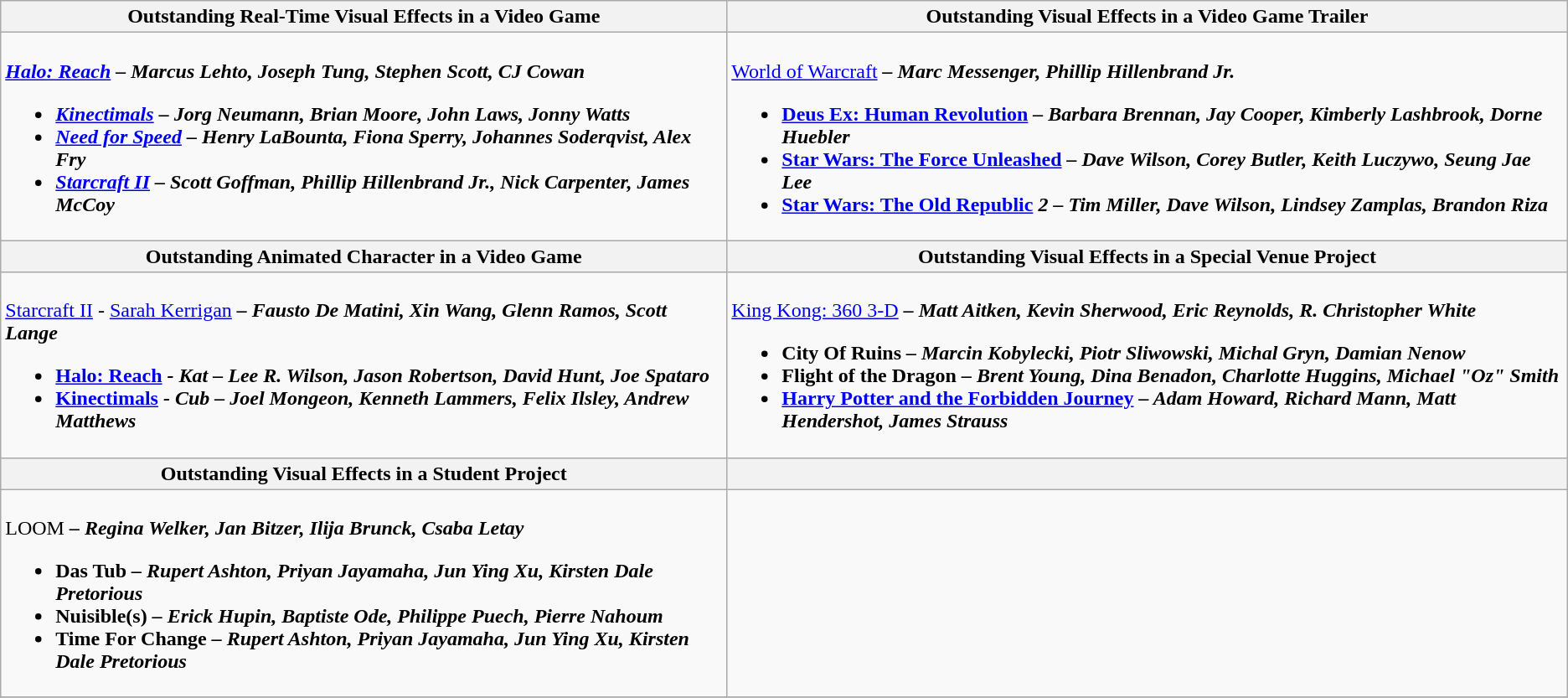<table class=wikitable style="width=100%">
<tr>
<th style="width=50%"><strong>Outstanding Real-Time Visual Effects in a Video Game</strong></th>
<th style="width=50%"><strong>Outstanding Visual Effects in a Video Game Trailer</strong></th>
</tr>
<tr>
<td valign="top"><br><strong><em><a href='#'>Halo: Reach</a><em> <strong> – Marcus Lehto, Joseph Tung, Stephen Scott, CJ Cowan<ul><li></em><a href='#'>Kinectimals</a><em> – Jorg Neumann, Brian Moore, John Laws, Jonny Watts</li><li></em><a href='#'>Need for Speed</a><em> – Henry LaBounta, Fiona Sperry, Johannes Soderqvist, Alex Fry</li><li></em><a href='#'>Starcraft II</a><em> – Scott Goffman, Phillip Hillenbrand Jr., Nick Carpenter, James McCoy</li></ul></td>
<td valign="top"><br></em></strong><a href='#'>World of Warcraft</a><strong><em> – Marc Messenger, Phillip Hillenbrand Jr.<ul><li></em><a href='#'>Deus Ex: Human Revolution</a><em> – Barbara Brennan, Jay Cooper, Kimberly Lashbrook, Dorne Huebler</li><li></em><a href='#'>Star Wars: The Force Unleashed</a><em> – Dave Wilson, Corey Butler, Keith Luczywo, Seung Jae Lee</li><li></em><a href='#'>Star Wars: The Old Republic</a><em> 2 – Tim Miller, Dave Wilson, Lindsey Zamplas, Brandon Riza</li></ul></td>
</tr>
<tr>
<th style="width=50%"></strong>Outstanding Animated Character in a Video Game<strong></th>
<th style="width=50%"></strong>Outstanding Visual Effects in a Special Venue Project<strong></th>
</tr>
<tr>
<td valign="top"><br></em></strong><a href='#'>Starcraft II</a> - <a href='#'>Sarah Kerrigan</a><strong><em> – Fausto De Matini, Xin Wang, Glenn Ramos, Scott Lange<ul><li></em><a href='#'>Halo: Reach</a><em> - Kat – Lee R. Wilson, Jason Robertson, David Hunt, Joe Spataro</li><li></em><a href='#'>Kinectimals</a><em> - Cub – Joel Mongeon, Kenneth Lammers, Felix Ilsley, Andrew Matthews</li></ul></td>
<td valign="top"><br></em></strong><a href='#'>King Kong: 360 3-D</a><strong><em> – Matt Aitken, Kevin Sherwood, Eric Reynolds, R. Christopher White<ul><li></em>City Of Ruins<em> – Marcin Kobylecki, Piotr Sliwowski, Michal Gryn, Damian Nenow</li><li></em>Flight of the Dragon<em> – Brent Young, Dina Benadon, Charlotte Huggins, Michael "Oz" Smith</li><li></em><a href='#'>Harry Potter and the Forbidden Journey</a><em> – Adam Howard, Richard Mann, Matt Hendershot, James Strauss</li></ul></td>
</tr>
<tr>
<th style="width=50%"></strong>Outstanding Visual Effects in a Student Project<strong></th>
<th style="width=50%"></th>
</tr>
<tr>
<td valign="top"><br></em></strong>LOOM<strong><em> – Regina Welker, Jan Bitzer, Ilija Brunck, Csaba Letay<ul><li></em>Das Tub<em> – Rupert Ashton, Priyan Jayamaha, Jun Ying Xu, Kirsten Dale Pretorious</li><li></em>Nuisible(s)<em> – Erick Hupin, Baptiste Ode, Philippe Puech, Pierre Nahoum</li><li></em>Time For Change<em> – Rupert Ashton, Priyan Jayamaha, Jun Ying Xu, Kirsten Dale Pretorious</li></ul></td>
<td valign="top"></td>
</tr>
<tr>
</tr>
</table>
